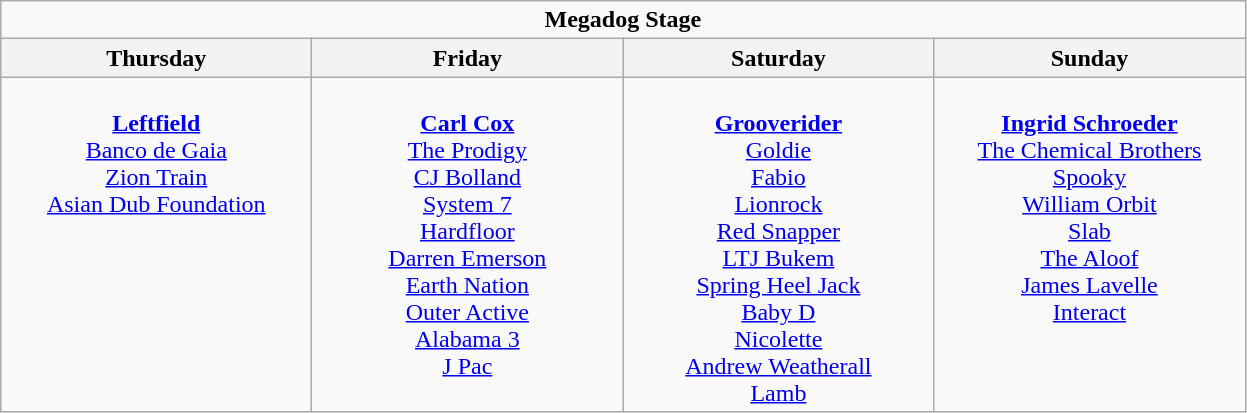<table class="wikitable">
<tr>
<td colspan="4" style="text-align:center;"><strong>Megadog Stage</strong></td>
</tr>
<tr>
<th>Thursday</th>
<th>Friday</th>
<th>Saturday</th>
<th>Sunday</th>
</tr>
<tr>
<td style="text-align:center; vertical-align:top; width:200px;"><br><strong><a href='#'>Leftfield</a></strong><br>
<a href='#'>Banco de Gaia</a><br>
<a href='#'>Zion Train</a><br>
<a href='#'>Asian Dub Foundation</a></td>
<td style="text-align:center; vertical-align:top; width:200px;"><br><strong><a href='#'>Carl Cox</a></strong><br>
<a href='#'>The Prodigy</a><br>
<a href='#'>CJ Bolland</a><br>
<a href='#'>System 7</a><br>
<a href='#'>Hardfloor</a><br>
<a href='#'>Darren Emerson</a><br>
<a href='#'>Earth Nation</a><br>
<a href='#'>Outer Active</a><br>
<a href='#'>Alabama 3</a><br>
<a href='#'>J Pac</a></td>
<td style="text-align:center; vertical-align:top; width:200px;"><br><strong><a href='#'>Grooverider</a></strong><br>
<a href='#'>Goldie</a><br>
<a href='#'>Fabio</a><br>
<a href='#'>Lionrock</a><br>
<a href='#'>Red Snapper</a><br>
<a href='#'>LTJ Bukem</a><br>
<a href='#'>Spring Heel Jack</a><br>
<a href='#'>Baby D</a><br>
<a href='#'>Nicolette</a><br>
<a href='#'>Andrew Weatherall</a><br>
<a href='#'>Lamb</a></td>
<td style="text-align:center; vertical-align:top; width:200px;"><br><strong><a href='#'>Ingrid Schroeder</a></strong><br>
<a href='#'>The Chemical Brothers</a><br>
<a href='#'>Spooky</a><br>
<a href='#'>William Orbit</a><br>
<a href='#'>Slab</a><br>
<a href='#'>The Aloof</a><br>
<a href='#'>James Lavelle</a><br>
<a href='#'>Interact</a></td>
</tr>
</table>
